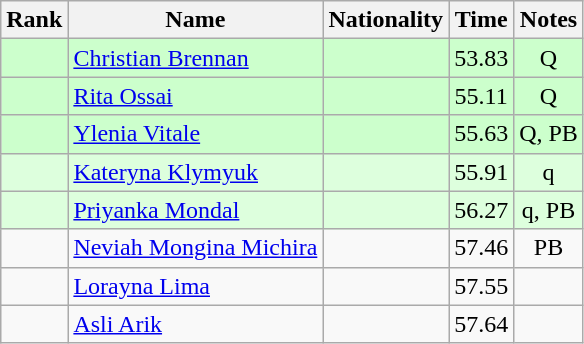<table class="wikitable sortable" style="text-align:center">
<tr>
<th>Rank</th>
<th>Name</th>
<th>Nationality</th>
<th>Time</th>
<th>Notes</th>
</tr>
<tr bgcolor=ccffcc>
<td></td>
<td align=left><a href='#'>Christian Brennan</a></td>
<td align=left></td>
<td>53.83</td>
<td>Q</td>
</tr>
<tr bgcolor=ccffcc>
<td></td>
<td align=left><a href='#'>Rita Ossai</a></td>
<td align=left></td>
<td>55.11</td>
<td>Q</td>
</tr>
<tr bgcolor=ccffcc>
<td></td>
<td align=left><a href='#'>Ylenia Vitale</a></td>
<td align=left></td>
<td>55.63</td>
<td>Q, PB</td>
</tr>
<tr bgcolor=ddffdd>
<td></td>
<td align=left><a href='#'>Kateryna Klymyuk</a></td>
<td align=left></td>
<td>55.91</td>
<td>q</td>
</tr>
<tr bgcolor=ddffdd>
<td></td>
<td align=left><a href='#'>Priyanka Mondal</a></td>
<td align=left></td>
<td>56.27</td>
<td>q, PB</td>
</tr>
<tr>
<td></td>
<td align=left><a href='#'>Neviah Mongina Michira</a></td>
<td align=left></td>
<td>57.46</td>
<td>PB</td>
</tr>
<tr>
<td></td>
<td align=left><a href='#'>Lorayna Lima</a></td>
<td align=left></td>
<td>57.55</td>
<td></td>
</tr>
<tr>
<td></td>
<td align=left><a href='#'>Asli Arik</a></td>
<td align=left></td>
<td>57.64</td>
<td></td>
</tr>
</table>
